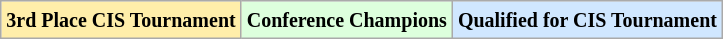<table class="wikitable">
<tr>
<td bgcolor="#ffeeaa"><small><strong>3rd Place CIS Tournament</strong></small></td>
<td bgcolor="#ddffdd"><small><strong>Conference Champions</strong></small></td>
<td bgcolor="#d0e7ff"><small><strong>Qualified for CIS Tournament</strong></small></td>
</tr>
</table>
